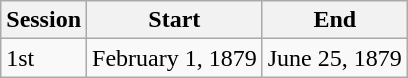<table class="wikitable">
<tr>
<th>Session</th>
<th>Start</th>
<th>End</th>
</tr>
<tr>
<td>1st</td>
<td>February 1, 1879</td>
<td>June 25, 1879</td>
</tr>
</table>
